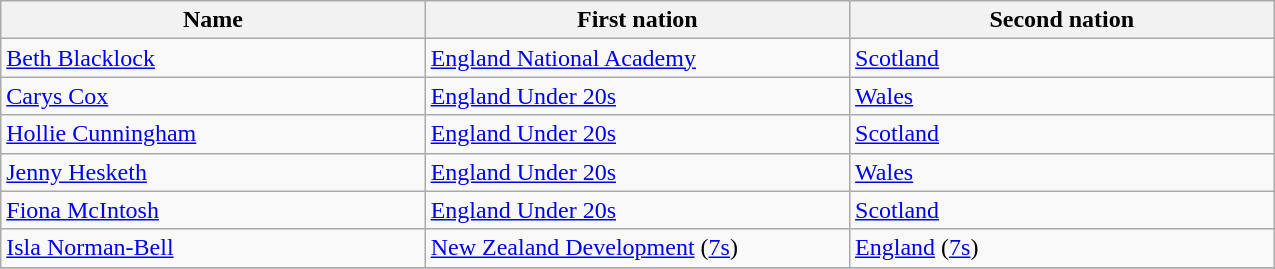<table class="wikitable sortable sticky-header width=75%">
<tr>
<th width=25%>Name</th>
<th width=25%>First nation</th>
<th width=25%>Second nation</th>
</tr>
<tr>
<td><a href='#'>Beth Blacklock</a></td>
<td> <a href='#'>England National Academy</a></td>
<td> <a href='#'>Scotland</a></td>
</tr>
<tr>
<td><a href='#'>Carys Cox</a></td>
<td> <a href='#'>England Under 20s</a></td>
<td> <a href='#'>Wales</a></td>
</tr>
<tr>
<td><a href='#'>Hollie Cunningham</a></td>
<td> <a href='#'>England Under 20s</a></td>
<td> <a href='#'>Scotland</a></td>
</tr>
<tr>
<td><a href='#'>Jenny Hesketh</a></td>
<td> <a href='#'>England Under 20s</a></td>
<td> <a href='#'>Wales</a></td>
</tr>
<tr>
<td><a href='#'>Fiona McIntosh</a></td>
<td> <a href='#'>England Under 20s</a></td>
<td> <a href='#'>Scotland</a></td>
</tr>
<tr>
<td><a href='#'>Isla Norman-Bell</a></td>
<td> <a href='#'>New Zealand Development</a> (<a href='#'>7s</a>)</td>
<td> <a href='#'>England</a> (<a href='#'>7s</a>) </td>
</tr>
<tr>
</tr>
</table>
